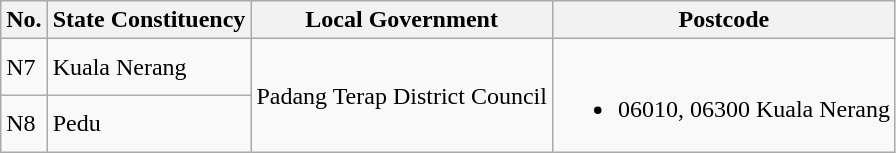<table class="wikitable">
<tr>
<th>No.</th>
<th>State Constituency</th>
<th>Local Government</th>
<th>Postcode</th>
</tr>
<tr>
<td>N7</td>
<td>Kuala Nerang</td>
<td rowspan="2">Padang Terap District Council</td>
<td rowspan="2"><br><ul><li>06010, 06300 Kuala Nerang</li></ul></td>
</tr>
<tr>
<td>N8</td>
<td>Pedu</td>
</tr>
</table>
